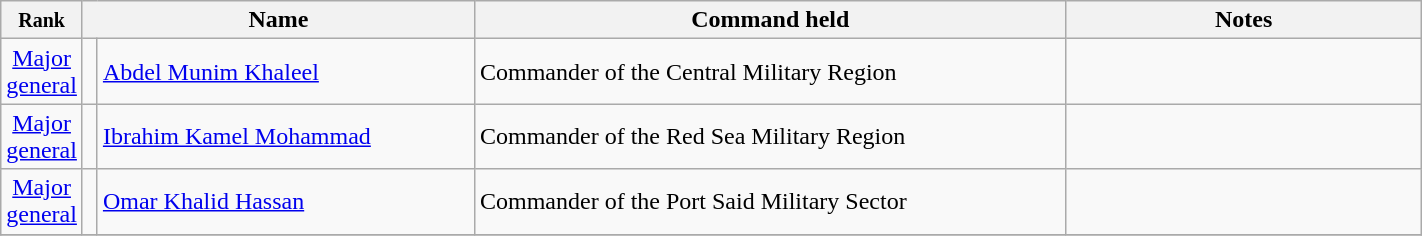<table class="wikitable" style="width:75%;">
<tr>
<th style="width:3%;"><small>Rank</small></th>
<th colspan=2>Name</th>
<th>Command held</th>
<th>Notes</th>
</tr>
<tr>
<td style="text-align:center;"> <a href='#'>Major general</a></td>
<td></td>
<td><a href='#'>Abdel Munim Khaleel</a></td>
<td>Commander of the Central Military Region</td>
<td style="width:25%"><small></small></td>
</tr>
<tr>
<td style="text-align:center;"> <a href='#'>Major general</a></td>
<td></td>
<td><a href='#'>Ibrahim Kamel Mohammad</a></td>
<td>Commander of the Red Sea Military Region</td>
<td style="width:25%"></td>
</tr>
<tr>
<td style="text-align:center;"> <a href='#'>Major general</a></td>
<td></td>
<td><a href='#'>Omar Khalid Hassan</a></td>
<td>Commander of the Port Said Military Sector</td>
<td style="width:25%"></td>
</tr>
<tr>
</tr>
</table>
